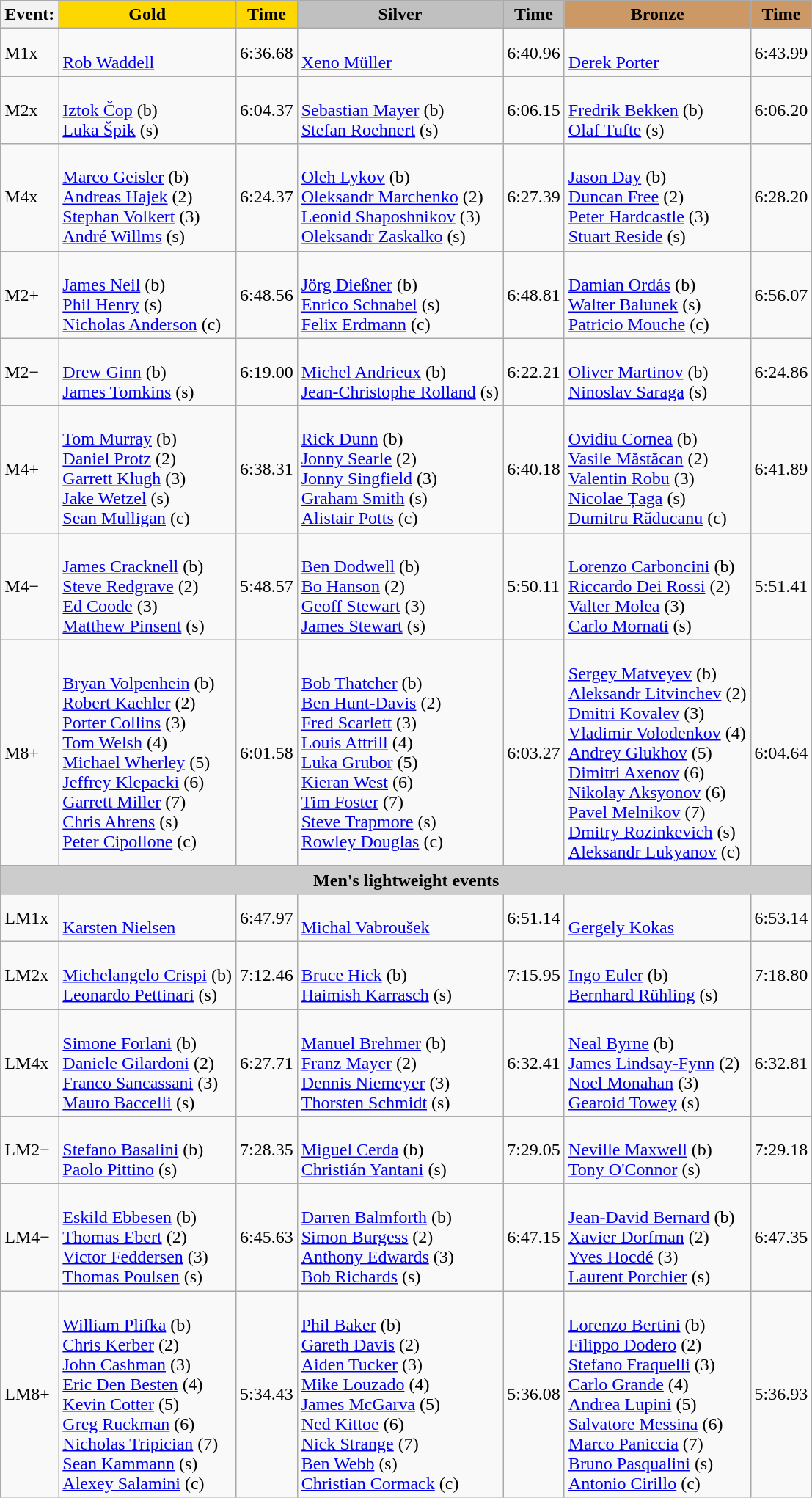<table class="wikitable">
<tr>
<th>Event:</th>
<th style="text-align:center;background-color:gold;">Gold</th>
<th style="text-align:center;background-color:gold;">Time</th>
<th style="text-align:center;background-color:silver;">Silver</th>
<th style="text-align:center;background-color:silver;">Time</th>
<th style="text-align:center;background-color:#CC9966;">Bronze</th>
<th style="text-align:center;background-color:#CC9966;">Time</th>
</tr>
<tr>
<td>M1x</td>
<td><br><a href='#'>Rob Waddell</a></td>
<td>6:36.68</td>
<td> <br> <a href='#'>Xeno Müller</a></td>
<td>6:40.96</td>
<td> <br> <a href='#'>Derek Porter</a></td>
<td>6:43.99</td>
</tr>
<tr>
<td>M2x</td>
<td> <br> <a href='#'>Iztok Čop</a> (b)<br><a href='#'>Luka Špik</a> (s)</td>
<td>6:04.37</td>
<td> <br> <a href='#'>Sebastian Mayer</a> (b)<br><a href='#'>Stefan Roehnert</a> (s)</td>
<td>6:06.15</td>
<td> <br> <a href='#'>Fredrik Bekken</a> (b)<br><a href='#'>Olaf Tufte</a> (s)</td>
<td>6:06.20</td>
</tr>
<tr>
<td>M4x</td>
<td> <br> <a href='#'>Marco Geisler</a> (b)<br><a href='#'>Andreas Hajek</a> (2)<br><a href='#'>Stephan Volkert</a> (3)<br><a href='#'>André Willms</a> (s)</td>
<td>6:24.37</td>
<td> <br> <a href='#'>Oleh Lykov</a> (b)<br><a href='#'>Oleksandr Marchenko</a> (2)<br><a href='#'>Leonid Shaposhnikov</a> (3)<br><a href='#'>Oleksandr Zaskalko</a> (s)</td>
<td>6:27.39</td>
<td> <br> <a href='#'>Jason Day</a> (b)<br><a href='#'>Duncan Free</a> (2)<br><a href='#'>Peter Hardcastle</a> (3)<br><a href='#'>Stuart Reside</a> (s)</td>
<td>6:28.20</td>
</tr>
<tr>
<td>M2+</td>
<td> <br> <a href='#'>James Neil</a> (b)<br><a href='#'>Phil Henry</a> (s)<br><a href='#'>Nicholas Anderson</a> (c)</td>
<td>6:48.56</td>
<td> <br> <a href='#'>Jörg Dießner</a> (b)<br><a href='#'>Enrico Schnabel</a> (s)<br><a href='#'>Felix Erdmann</a> (c)</td>
<td>6:48.81</td>
<td> <br> <a href='#'>Damian Ordás</a> (b)<br><a href='#'>Walter Balunek</a> (s)<br><a href='#'>Patricio Mouche</a> (c)</td>
<td>6:56.07</td>
</tr>
<tr>
<td>M2−</td>
<td> <br> <a href='#'>Drew Ginn</a> (b)<br><a href='#'>James Tomkins</a> (s)</td>
<td>6:19.00</td>
<td> <br> <a href='#'>Michel Andrieux</a> (b)<br><a href='#'>Jean-Christophe Rolland</a> (s)</td>
<td>6:22.21</td>
<td> <br> <a href='#'>Oliver Martinov</a> (b)<br><a href='#'>Ninoslav Saraga</a> (s)</td>
<td>6:24.86</td>
</tr>
<tr>
<td>M4+</td>
<td> <br> <a href='#'>Tom Murray</a> (b)<br><a href='#'>Daniel Protz</a> (2)<br><a href='#'>Garrett Klugh</a> (3)<br><a href='#'>Jake Wetzel</a> (s)<br><a href='#'>Sean Mulligan</a> (c)</td>
<td>6:38.31</td>
<td> <br> <a href='#'>Rick Dunn</a> (b)<br><a href='#'>Jonny Searle</a> (2)<br><a href='#'>Jonny Singfield</a> (3)<br><a href='#'>Graham Smith</a> (s)<br><a href='#'>Alistair Potts</a> (c)</td>
<td>6:40.18</td>
<td> <br> <a href='#'>Ovidiu Cornea</a> (b)<br><a href='#'>Vasile Măstăcan</a> (2)<br><a href='#'>Valentin Robu</a> (3)<br><a href='#'>Nicolae Țaga</a> (s)<br><a href='#'>Dumitru Răducanu</a> (c)</td>
<td>6:41.89</td>
</tr>
<tr>
<td>M4−</td>
<td> <br> <a href='#'>James Cracknell</a> (b)<br><a href='#'>Steve Redgrave</a> (2)<br><a href='#'>Ed Coode</a> (3)<br><a href='#'>Matthew Pinsent</a> (s)</td>
<td>5:48.57</td>
<td> <br> <a href='#'>Ben Dodwell</a> (b)<br><a href='#'>Bo Hanson</a> (2)<br><a href='#'>Geoff Stewart</a> (3)<br><a href='#'>James Stewart</a> (s)<br></td>
<td>5:50.11</td>
<td> <br> <a href='#'>Lorenzo Carboncini</a> (b)<br><a href='#'>Riccardo Dei Rossi</a> (2)<br><a href='#'>Valter Molea</a> (3)<br><a href='#'>Carlo Mornati</a> (s)<br></td>
<td>5:51.41</td>
</tr>
<tr>
<td>M8+</td>
<td> <br> <a href='#'>Bryan Volpenhein</a> (b)<br><a href='#'>Robert Kaehler</a> (2)<br><a href='#'>Porter Collins</a> (3)<br><a href='#'>Tom Welsh</a> (4)<br><a href='#'>Michael Wherley</a> (5)<br><a href='#'>Jeffrey Klepacki</a> (6)<br><a href='#'>Garrett Miller</a> (7)<br><a href='#'>Chris Ahrens</a> (s)<br><a href='#'>Peter Cipollone</a> (c)</td>
<td>6:01.58</td>
<td> <br> <a href='#'>Bob Thatcher</a> (b)<br><a href='#'>Ben Hunt-Davis</a> (2)<br><a href='#'>Fred Scarlett</a> (3)<br><a href='#'>Louis Attrill</a> (4)<br><a href='#'>Luka Grubor</a> (5)<br><a href='#'>Kieran West</a> (6)<br><a href='#'>Tim Foster</a> (7)<br><a href='#'>Steve Trapmore</a> (s)<br><a href='#'>Rowley Douglas</a> (c)</td>
<td>6:03.27</td>
<td> <br> <a href='#'>Sergey Matveyev</a> (b)<br><a href='#'>Aleksandr Litvinchev</a> (2)<br><a href='#'>Dmitri Kovalev</a> (3)<br><a href='#'>Vladimir Volodenkov</a> (4)<br><a href='#'>Andrey Glukhov</a> (5)<br><a href='#'>Dimitri Axenov</a> (6)<br><a href='#'>Nikolay Aksyonov</a> (6)<br><a href='#'>Pavel Melnikov</a> (7)<br><a href='#'>Dmitry Rozinkevich</a> (s)<br><a href='#'>Aleksandr Lukyanov</a> (c)</td>
<td>6:04.64</td>
</tr>
<tr>
<th colspan="7" style="background-color:#CCC;">Men's lightweight events</th>
</tr>
<tr>
<td>LM1x</td>
<td> <br> <a href='#'>Karsten Nielsen</a></td>
<td>6:47.97</td>
<td> <br> <a href='#'>Michal Vabroušek</a></td>
<td>6:51.14</td>
<td> <br> <a href='#'>Gergely Kokas</a></td>
<td>6:53.14</td>
</tr>
<tr>
<td>LM2x</td>
<td> <br> <a href='#'>Michelangelo Crispi</a> (b)<br><a href='#'>Leonardo Pettinari</a> (s)</td>
<td>7:12.46</td>
<td> <br> <a href='#'>Bruce Hick</a> (b)<br><a href='#'>Haimish Karrasch</a> (s)</td>
<td>7:15.95</td>
<td> <br> <a href='#'>Ingo Euler</a> (b)<br><a href='#'>Bernhard Rühling</a> (s)</td>
<td>7:18.80</td>
</tr>
<tr>
<td>LM4x</td>
<td> <br> <a href='#'>Simone Forlani</a> (b)<br><a href='#'>Daniele Gilardoni</a> (2)<br><a href='#'>Franco Sancassani</a> (3)<br><a href='#'>Mauro Baccelli</a> (s)</td>
<td>6:27.71</td>
<td> <br> <a href='#'>Manuel Brehmer</a> (b)<br><a href='#'>Franz Mayer</a> (2)<br><a href='#'>Dennis Niemeyer</a> (3)<br><a href='#'>Thorsten Schmidt</a> (s)</td>
<td>6:32.41</td>
<td> <br> <a href='#'>Neal Byrne</a> (b)<br><a href='#'>James Lindsay-Fynn</a> (2)<br><a href='#'>Noel Monahan</a> (3)<br><a href='#'>Gearoid Towey</a> (s)</td>
<td>6:32.81</td>
</tr>
<tr>
<td>LM2−</td>
<td> <br> <a href='#'>Stefano Basalini</a> (b)<br><a href='#'>Paolo Pittino</a> (s)</td>
<td>7:28.35</td>
<td> <br> <a href='#'>Miguel Cerda</a> (b)<br><a href='#'>Christián Yantani</a> (s)</td>
<td>7:29.05</td>
<td> <br> <a href='#'>Neville Maxwell</a> (b)<br><a href='#'>Tony O'Connor</a> (s)</td>
<td>7:29.18</td>
</tr>
<tr>
<td>LM4−</td>
<td> <br> <a href='#'>Eskild Ebbesen</a> (b)<br><a href='#'>Thomas Ebert</a> (2)<br><a href='#'>Victor Feddersen</a> (3)<br><a href='#'>Thomas Poulsen</a> (s)</td>
<td>6:45.63</td>
<td> <br> <a href='#'>Darren Balmforth</a> (b)<br><a href='#'>Simon Burgess</a> (2)<br><a href='#'>Anthony Edwards</a> (3)<br><a href='#'>Bob Richards</a> (s)</td>
<td>6:47.15</td>
<td> <br> <a href='#'>Jean-David Bernard</a> (b)<br><a href='#'>Xavier Dorfman</a> (2)<br><a href='#'>Yves Hocdé</a> (3)<br><a href='#'>Laurent Porchier</a> (s)</td>
<td>6:47.35</td>
</tr>
<tr>
<td>LM8+</td>
<td> <br> <a href='#'>William Plifka</a> (b)<br><a href='#'>Chris Kerber</a> (2)<br><a href='#'>John Cashman</a> (3)<br><a href='#'>Eric Den Besten</a> (4)<br><a href='#'>Kevin Cotter</a> (5)<br><a href='#'>Greg Ruckman</a> (6)<br> <a href='#'>Nicholas Tripician</a> (7)<br><a href='#'>Sean Kammann</a> (s)<br><a href='#'>Alexey Salamini</a> (c)</td>
<td>5:34.43</td>
<td> <br> <a href='#'>Phil Baker</a> (b)<br><a href='#'>Gareth Davis</a> (2)<br><a href='#'>Aiden Tucker</a> (3)<br><a href='#'>Mike Louzado</a> (4)<br><a href='#'>James McGarva</a> (5)<br><a href='#'>Ned Kittoe</a> (6)<br><a href='#'>Nick Strange</a> (7)<br><a href='#'>Ben Webb</a> (s)<br><a href='#'>Christian Cormack</a> (c)</td>
<td>5:36.08</td>
<td> <br> <a href='#'>Lorenzo Bertini</a> (b)<br><a href='#'>Filippo Dodero</a> (2)<br><a href='#'>Stefano Fraquelli</a> (3)<br><a href='#'>Carlo Grande</a> (4)<br><a href='#'>Andrea Lupini</a> (5)<br><a href='#'>Salvatore Messina</a> (6)<br><a href='#'>Marco Paniccia</a> (7)<br><a href='#'>Bruno Pasqualini</a> (s)<br><a href='#'>Antonio Cirillo</a> (c)</td>
<td>5:36.93</td>
</tr>
</table>
